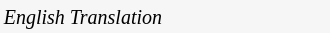<table border="0" cellpadding="2" cellspacing="2" align="center">
<tr>
<td width="50%" style="background:#f6f6f6;"><small><em>English Translation</em></small><br></td>
</tr>
</table>
